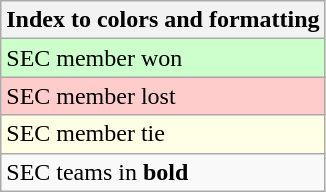<table class="wikitable">
<tr>
<th>Index to colors and formatting</th>
</tr>
<tr bgcolor=#ccffcc>
<td>SEC member won</td>
</tr>
<tr bgcolor=#ffcccc>
<td>SEC member lost</td>
</tr>
<tr bgcolor=#ffffe6>
<td>SEC member tie</td>
</tr>
<tr>
<td>SEC teams in <strong>bold</strong></td>
</tr>
</table>
